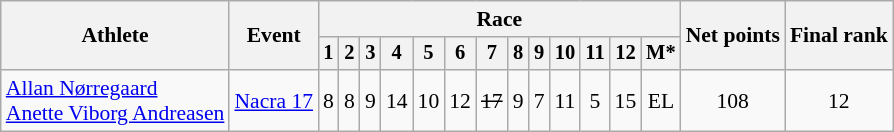<table class="wikitable" style="font-size:90%">
<tr>
<th rowspan="2">Athlete</th>
<th rowspan="2">Event</th>
<th colspan=13>Race</th>
<th rowspan=2>Net points</th>
<th rowspan=2>Final rank</th>
</tr>
<tr style="font-size:95%">
<th>1</th>
<th>2</th>
<th>3</th>
<th>4</th>
<th>5</th>
<th>6</th>
<th>7</th>
<th>8</th>
<th>9</th>
<th>10</th>
<th>11</th>
<th>12</th>
<th>M*</th>
</tr>
<tr align=center>
<td align=left><a href='#'>Allan Nørregaard</a><br><a href='#'>Anette Viborg Andreasen</a></td>
<td align=left><a href='#'>Nacra 17</a></td>
<td>8</td>
<td>8</td>
<td>9</td>
<td>14</td>
<td>10</td>
<td>12</td>
<td><s>17</s></td>
<td>9</td>
<td>7</td>
<td>11</td>
<td>5</td>
<td>15</td>
<td>EL</td>
<td>108</td>
<td>12</td>
</tr>
</table>
